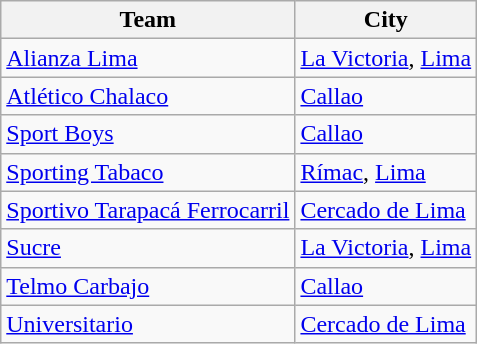<table class="wikitable sortable">
<tr>
<th>Team</th>
<th>City</th>
</tr>
<tr>
<td><a href='#'>Alianza Lima</a></td>
<td><a href='#'>La Victoria</a>, <a href='#'>Lima</a></td>
</tr>
<tr>
<td><a href='#'>Atlético Chalaco</a></td>
<td><a href='#'>Callao</a></td>
</tr>
<tr>
<td><a href='#'>Sport Boys</a></td>
<td><a href='#'>Callao</a></td>
</tr>
<tr>
<td><a href='#'>Sporting Tabaco</a></td>
<td><a href='#'>Rímac</a>, <a href='#'>Lima</a></td>
</tr>
<tr>
<td><a href='#'>Sportivo Tarapacá Ferrocarril</a></td>
<td><a href='#'>Cercado de Lima</a></td>
</tr>
<tr>
<td><a href='#'>Sucre</a></td>
<td><a href='#'>La Victoria</a>, <a href='#'>Lima</a></td>
</tr>
<tr>
<td><a href='#'>Telmo Carbajo</a></td>
<td><a href='#'>Callao</a></td>
</tr>
<tr>
<td><a href='#'>Universitario</a></td>
<td><a href='#'>Cercado de Lima</a></td>
</tr>
</table>
